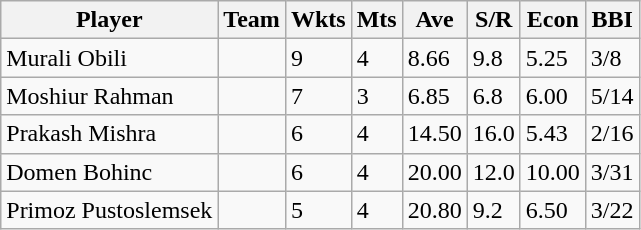<table class="wikitable">
<tr>
<th>Player</th>
<th>Team</th>
<th>Wkts</th>
<th>Mts</th>
<th>Ave</th>
<th>S/R</th>
<th>Econ</th>
<th>BBI</th>
</tr>
<tr>
<td>Murali Obili</td>
<td></td>
<td>9</td>
<td>4</td>
<td>8.66</td>
<td>9.8</td>
<td>5.25</td>
<td>3/8</td>
</tr>
<tr>
<td>Moshiur Rahman</td>
<td></td>
<td>7</td>
<td>3</td>
<td>6.85</td>
<td>6.8</td>
<td>6.00</td>
<td>5/14</td>
</tr>
<tr>
<td>Prakash Mishra</td>
<td></td>
<td>6</td>
<td>4</td>
<td>14.50</td>
<td>16.0</td>
<td>5.43</td>
<td>2/16</td>
</tr>
<tr>
<td>Domen Bohinc</td>
<td></td>
<td>6</td>
<td>4</td>
<td>20.00</td>
<td>12.0</td>
<td>10.00</td>
<td>3/31</td>
</tr>
<tr>
<td>Primoz Pustoslemsek</td>
<td></td>
<td>5</td>
<td>4</td>
<td>20.80</td>
<td>9.2</td>
<td>6.50</td>
<td>3/22</td>
</tr>
</table>
